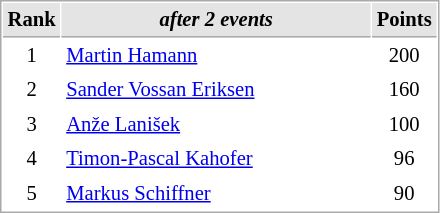<table cellspacing="1" cellpadding="3" style="border:1px solid #AAAAAA;font-size:86%">
<tr bgcolor="#E4E4E4">
<th style="border-bottom:1px solid #AAAAAA" width=10>Rank</th>
<th style="border-bottom:1px solid #AAAAAA" width=200><em>after 2 events</em></th>
<th style="border-bottom:1px solid #AAAAAA" width=20>Points</th>
</tr>
<tr>
<td align=center>1</td>
<td> <a href='#'>Martin Hamann</a></td>
<td align=center>200</td>
</tr>
<tr>
<td align=center>2</td>
<td> <a href='#'>Sander Vossan Eriksen</a></td>
<td align=center>160</td>
</tr>
<tr>
<td align=center>3</td>
<td> <a href='#'>Anže Lanišek</a></td>
<td align=center>100</td>
</tr>
<tr>
<td align=center>4</td>
<td> <a href='#'>Timon-Pascal Kahofer</a></td>
<td align=center>96</td>
</tr>
<tr>
<td align=center>5</td>
<td> <a href='#'>Markus Schiffner</a></td>
<td align=center>90</td>
</tr>
</table>
